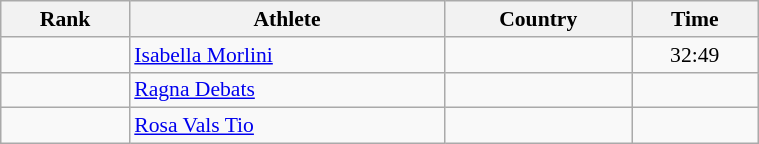<table class="wikitable" width=40% style="font-size:90%; text-align:center;">
<tr>
<th>Rank</th>
<th>Athlete</th>
<th>Country</th>
<th>Time</th>
</tr>
<tr>
<td></td>
<td align=left><a href='#'>Isabella Morlini</a></td>
<td align=left></td>
<td>32:49</td>
</tr>
<tr>
<td></td>
<td align=left><a href='#'>Ragna Debats</a></td>
<td align=left></td>
<td></td>
</tr>
<tr>
<td></td>
<td align=left><a href='#'>Rosa Vals Tio</a></td>
<td align=left></td>
<td></td>
</tr>
</table>
